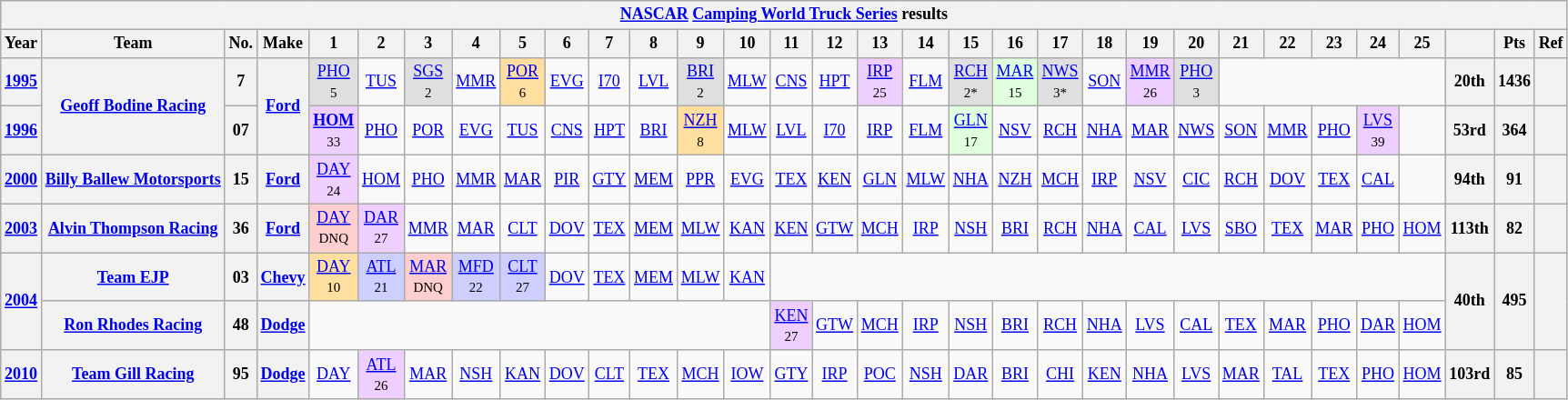<table class="wikitable" style="text-align:center; font-size:75%">
<tr>
<th colspan=45><a href='#'>NASCAR</a> <a href='#'>Camping World Truck Series</a> results</th>
</tr>
<tr>
<th>Year</th>
<th>Team</th>
<th>No.</th>
<th>Make</th>
<th>1</th>
<th>2</th>
<th>3</th>
<th>4</th>
<th>5</th>
<th>6</th>
<th>7</th>
<th>8</th>
<th>9</th>
<th>10</th>
<th>11</th>
<th>12</th>
<th>13</th>
<th>14</th>
<th>15</th>
<th>16</th>
<th>17</th>
<th>18</th>
<th>19</th>
<th>20</th>
<th>21</th>
<th>22</th>
<th>23</th>
<th>24</th>
<th>25</th>
<th></th>
<th>Pts</th>
<th>Ref</th>
</tr>
<tr>
<th><a href='#'>1995</a></th>
<th rowspan=2><a href='#'>Geoff Bodine Racing</a></th>
<th>7</th>
<th rowspan=2><a href='#'>Ford</a></th>
<td style="background:#DFDFDF;"><a href='#'>PHO</a><br><small>5</small></td>
<td><a href='#'>TUS</a></td>
<td style="background:#DFDFDF;"><a href='#'>SGS</a><br><small>2</small></td>
<td><a href='#'>MMR</a></td>
<td style="background:#FFDF9F;"><a href='#'>POR</a><br><small>6</small></td>
<td><a href='#'>EVG</a></td>
<td><a href='#'>I70</a></td>
<td><a href='#'>LVL</a></td>
<td style="background:#DFDFDF;"><a href='#'>BRI</a><br><small>2</small></td>
<td><a href='#'>MLW</a></td>
<td><a href='#'>CNS</a></td>
<td><a href='#'>HPT</a></td>
<td style="background:#EFCFFF;"><a href='#'>IRP</a><br><small>25</small></td>
<td><a href='#'>FLM</a></td>
<td style="background:#DFDFDF;"><a href='#'>RCH</a><br><small>2*</small></td>
<td style="background:#DFFFDF;"><a href='#'>MAR</a><br><small>15</small></td>
<td style="background:#DFDFDF;"><a href='#'>NWS</a><br><small>3*</small></td>
<td><a href='#'>SON</a></td>
<td style="background:#EFCFFF;"><a href='#'>MMR</a><br><small>26</small></td>
<td style="background:#DFDFDF;"><a href='#'>PHO</a><br><small>3</small></td>
<td colspan=5></td>
<th>20th</th>
<th>1436</th>
<th></th>
</tr>
<tr>
<th><a href='#'>1996</a></th>
<th>07</th>
<td style="background:#EFCFFF;"><strong><a href='#'>HOM</a></strong><br><small>33</small></td>
<td><a href='#'>PHO</a></td>
<td><a href='#'>POR</a></td>
<td><a href='#'>EVG</a></td>
<td><a href='#'>TUS</a></td>
<td><a href='#'>CNS</a></td>
<td><a href='#'>HPT</a></td>
<td><a href='#'>BRI</a></td>
<td style="background:#FFDF9F;"><a href='#'>NZH</a><br><small>8</small></td>
<td><a href='#'>MLW</a></td>
<td><a href='#'>LVL</a></td>
<td><a href='#'>I70</a></td>
<td><a href='#'>IRP</a></td>
<td><a href='#'>FLM</a></td>
<td style="background:#DFFFDF;"><a href='#'>GLN</a><br><small>17</small></td>
<td><a href='#'>NSV</a></td>
<td><a href='#'>RCH</a></td>
<td><a href='#'>NHA</a></td>
<td><a href='#'>MAR</a></td>
<td><a href='#'>NWS</a></td>
<td><a href='#'>SON</a></td>
<td><a href='#'>MMR</a></td>
<td><a href='#'>PHO</a></td>
<td style="background:#EFCFFF;"><a href='#'>LVS</a><br><small>39</small></td>
<td></td>
<th>53rd</th>
<th>364</th>
<th></th>
</tr>
<tr>
<th><a href='#'>2000</a></th>
<th><a href='#'>Billy Ballew Motorsports</a></th>
<th>15</th>
<th><a href='#'>Ford</a></th>
<td style="background:#EFCFFF;"><a href='#'>DAY</a><br><small>24</small></td>
<td><a href='#'>HOM</a></td>
<td><a href='#'>PHO</a></td>
<td><a href='#'>MMR</a></td>
<td><a href='#'>MAR</a></td>
<td><a href='#'>PIR</a></td>
<td><a href='#'>GTY</a></td>
<td><a href='#'>MEM</a></td>
<td><a href='#'>PPR</a></td>
<td><a href='#'>EVG</a></td>
<td><a href='#'>TEX</a></td>
<td><a href='#'>KEN</a></td>
<td><a href='#'>GLN</a></td>
<td><a href='#'>MLW</a></td>
<td><a href='#'>NHA</a></td>
<td><a href='#'>NZH</a></td>
<td><a href='#'>MCH</a></td>
<td><a href='#'>IRP</a></td>
<td><a href='#'>NSV</a></td>
<td><a href='#'>CIC</a></td>
<td><a href='#'>RCH</a></td>
<td><a href='#'>DOV</a></td>
<td><a href='#'>TEX</a></td>
<td><a href='#'>CAL</a></td>
<td></td>
<th>94th</th>
<th>91</th>
<th></th>
</tr>
<tr>
<th><a href='#'>2003</a></th>
<th><a href='#'>Alvin Thompson Racing</a></th>
<th>36</th>
<th><a href='#'>Ford</a></th>
<td style="background:#FFCFCF;"><a href='#'>DAY</a><br><small>DNQ</small></td>
<td style="background:#EFCFFF;"><a href='#'>DAR</a><br><small>27</small></td>
<td><a href='#'>MMR</a></td>
<td><a href='#'>MAR</a></td>
<td><a href='#'>CLT</a></td>
<td><a href='#'>DOV</a></td>
<td><a href='#'>TEX</a></td>
<td><a href='#'>MEM</a></td>
<td><a href='#'>MLW</a></td>
<td><a href='#'>KAN</a></td>
<td><a href='#'>KEN</a></td>
<td><a href='#'>GTW</a></td>
<td><a href='#'>MCH</a></td>
<td><a href='#'>IRP</a></td>
<td><a href='#'>NSH</a></td>
<td><a href='#'>BRI</a></td>
<td><a href='#'>RCH</a></td>
<td><a href='#'>NHA</a></td>
<td><a href='#'>CAL</a></td>
<td><a href='#'>LVS</a></td>
<td><a href='#'>SBO</a></td>
<td><a href='#'>TEX</a></td>
<td><a href='#'>MAR</a></td>
<td><a href='#'>PHO</a></td>
<td><a href='#'>HOM</a></td>
<th>113th</th>
<th>82</th>
<th></th>
</tr>
<tr>
<th rowspan=2><a href='#'>2004</a></th>
<th><a href='#'>Team EJP</a></th>
<th>03</th>
<th><a href='#'>Chevy</a></th>
<td style="background:#FFDF9F;"><a href='#'>DAY</a><br><small>10</small></td>
<td style="background:#CFCFFF;"><a href='#'>ATL</a><br><small>21</small></td>
<td style="background:#FFCFCF;"><a href='#'>MAR</a><br><small>DNQ</small></td>
<td style="background:#CFCFFF;"><a href='#'>MFD</a><br><small>22</small></td>
<td style="background:#CFCFFF;"><a href='#'>CLT</a><br><small>27</small></td>
<td><a href='#'>DOV</a></td>
<td><a href='#'>TEX</a></td>
<td><a href='#'>MEM</a></td>
<td><a href='#'>MLW</a></td>
<td><a href='#'>KAN</a></td>
<td colspan=15></td>
<th rowspan=2>40th</th>
<th rowspan=2>495</th>
<th rowspan=2></th>
</tr>
<tr>
<th><a href='#'>Ron Rhodes Racing</a></th>
<th>48</th>
<th><a href='#'>Dodge</a></th>
<td colspan=10></td>
<td style="background:#EFCFFF;"><a href='#'>KEN</a><br><small>27</small></td>
<td><a href='#'>GTW</a></td>
<td><a href='#'>MCH</a></td>
<td><a href='#'>IRP</a></td>
<td><a href='#'>NSH</a></td>
<td><a href='#'>BRI</a></td>
<td><a href='#'>RCH</a></td>
<td><a href='#'>NHA</a></td>
<td><a href='#'>LVS</a></td>
<td><a href='#'>CAL</a></td>
<td><a href='#'>TEX</a></td>
<td><a href='#'>MAR</a></td>
<td><a href='#'>PHO</a></td>
<td><a href='#'>DAR</a></td>
<td><a href='#'>HOM</a></td>
</tr>
<tr>
<th><a href='#'>2010</a></th>
<th><a href='#'>Team Gill Racing</a></th>
<th>95</th>
<th><a href='#'>Dodge</a></th>
<td><a href='#'>DAY</a></td>
<td style="background:#EFCFFF;"><a href='#'>ATL</a><br><small>26</small></td>
<td><a href='#'>MAR</a></td>
<td><a href='#'>NSH</a></td>
<td><a href='#'>KAN</a></td>
<td><a href='#'>DOV</a></td>
<td><a href='#'>CLT</a></td>
<td><a href='#'>TEX</a></td>
<td><a href='#'>MCH</a></td>
<td><a href='#'>IOW</a></td>
<td><a href='#'>GTY</a></td>
<td><a href='#'>IRP</a></td>
<td><a href='#'>POC</a></td>
<td><a href='#'>NSH</a></td>
<td><a href='#'>DAR</a></td>
<td><a href='#'>BRI</a></td>
<td><a href='#'>CHI</a></td>
<td><a href='#'>KEN</a></td>
<td><a href='#'>NHA</a></td>
<td><a href='#'>LVS</a></td>
<td><a href='#'>MAR</a></td>
<td><a href='#'>TAL</a></td>
<td><a href='#'>TEX</a></td>
<td><a href='#'>PHO</a></td>
<td><a href='#'>HOM</a></td>
<th>103rd</th>
<th>85</th>
<th></th>
</tr>
</table>
